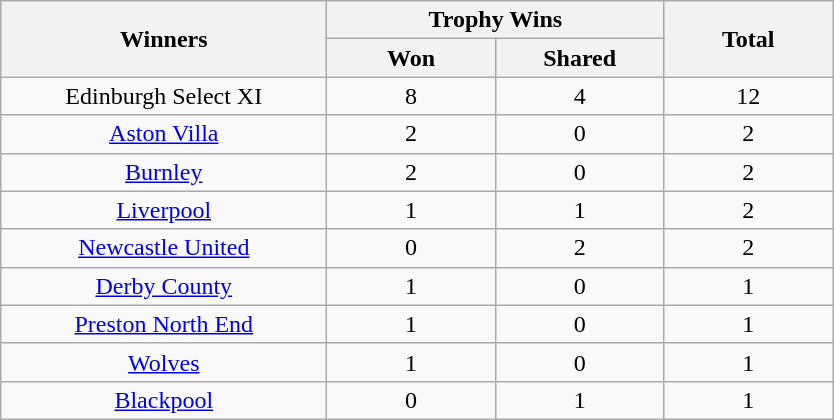<table class="wikitable sortable" style="text-align: center;">
<tr>
<th rowspan = "2" width="210">Winners</th>
<th colspan = "2" width="210">Trophy Wins</th>
<th rowspan = "2" width="105">Total</th>
</tr>
<tr>
<th width="105">Won</th>
<th width="105">Shared</th>
</tr>
<tr>
<td>Edinburgh Select XI</td>
<td>8</td>
<td>4</td>
<td>12</td>
</tr>
<tr>
<td><a href='#'>Aston Villa</a></td>
<td>2</td>
<td>0</td>
<td>2</td>
</tr>
<tr>
<td><a href='#'>Burnley</a></td>
<td>2</td>
<td>0</td>
<td>2</td>
</tr>
<tr>
<td><a href='#'>Liverpool</a></td>
<td>1</td>
<td>1</td>
<td>2</td>
</tr>
<tr>
<td><a href='#'>Newcastle United</a></td>
<td>0</td>
<td>2</td>
<td>2</td>
</tr>
<tr>
<td><a href='#'>Derby County</a></td>
<td>1</td>
<td>0</td>
<td>1</td>
</tr>
<tr>
<td><a href='#'>Preston North End</a></td>
<td>1</td>
<td>0</td>
<td>1</td>
</tr>
<tr>
<td><a href='#'>Wolves</a></td>
<td>1</td>
<td>0</td>
<td>1</td>
</tr>
<tr>
<td><a href='#'>Blackpool</a></td>
<td>0</td>
<td>1</td>
<td>1</td>
</tr>
</table>
